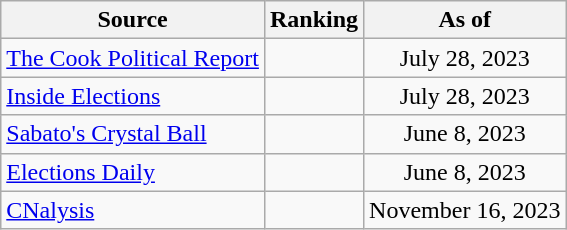<table class="wikitable" style="text-align:center">
<tr>
<th>Source</th>
<th>Ranking</th>
<th>As of</th>
</tr>
<tr>
<td align=left><a href='#'>The Cook Political Report</a></td>
<td></td>
<td>July 28, 2023</td>
</tr>
<tr>
<td align=left><a href='#'>Inside Elections</a></td>
<td></td>
<td>July 28, 2023</td>
</tr>
<tr>
<td align=left><a href='#'>Sabato's Crystal Ball</a></td>
<td></td>
<td>June 8, 2023</td>
</tr>
<tr>
<td align=left><a href='#'>Elections Daily</a></td>
<td></td>
<td>June 8, 2023</td>
</tr>
<tr>
<td align=left><a href='#'>CNalysis</a></td>
<td></td>
<td>November 16, 2023</td>
</tr>
</table>
